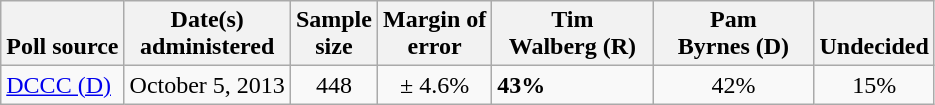<table class="wikitable">
<tr valign= bottom>
<th>Poll source</th>
<th>Date(s)<br>administered</th>
<th>Sample<br>size</th>
<th>Margin of<br>error</th>
<th style="width:100px;">Tim<br>Walberg (R)</th>
<th style="width:100px;">Pam<br>Byrnes (D)</th>
<th>Undecided</th>
</tr>
<tr>
<td><a href='#'>DCCC (D)</a></td>
<td align=center>October 5, 2013</td>
<td align=center>448</td>
<td align=center>± 4.6%</td>
<td><strong>43%</strong></td>
<td align=center>42%</td>
<td align=center>15%</td>
</tr>
</table>
